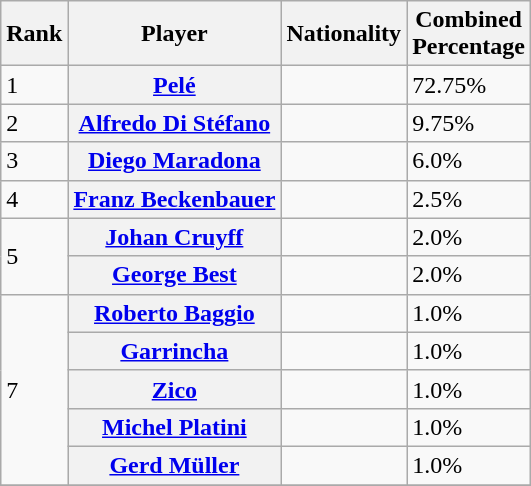<table class="wikitable sortable">
<tr>
<th scope=col>Rank</th>
<th scope=col>Player</th>
<th scope=col>Nationality</th>
<th scope=col>Combined<br>Percentage</th>
</tr>
<tr>
<td>1</td>
<th scope=row><a href='#'>Pelé</a></th>
<td></td>
<td>72.75%</td>
</tr>
<tr>
<td>2</td>
<th scope=row><a href='#'>Alfredo Di Stéfano</a></th>
<td><br></td>
<td>9.75%</td>
</tr>
<tr>
<td>3</td>
<th scope=row><a href='#'>Diego Maradona</a></th>
<td></td>
<td>6.0%</td>
</tr>
<tr>
<td>4</td>
<th scope=row><a href='#'>Franz Beckenbauer</a></th>
<td></td>
<td>2.5%</td>
</tr>
<tr>
<td rowspan=2>5</td>
<th scope=row><a href='#'>Johan Cruyff</a></th>
<td></td>
<td>2.0%</td>
</tr>
<tr>
<th scope=row><a href='#'>George Best</a></th>
<td></td>
<td>2.0%</td>
</tr>
<tr>
<td rowspan=5>7</td>
<th scope=row><a href='#'>Roberto Baggio</a></th>
<td></td>
<td>1.0%</td>
</tr>
<tr>
<th scope=row><a href='#'>Garrincha</a></th>
<td></td>
<td>1.0%</td>
</tr>
<tr>
<th scope=row><a href='#'>Zico</a></th>
<td></td>
<td>1.0%</td>
</tr>
<tr>
<th scope=row><a href='#'>Michel Platini</a></th>
<td></td>
<td>1.0%</td>
</tr>
<tr>
<th scope=row><a href='#'>Gerd Müller</a></th>
<td></td>
<td>1.0%</td>
</tr>
<tr>
</tr>
</table>
